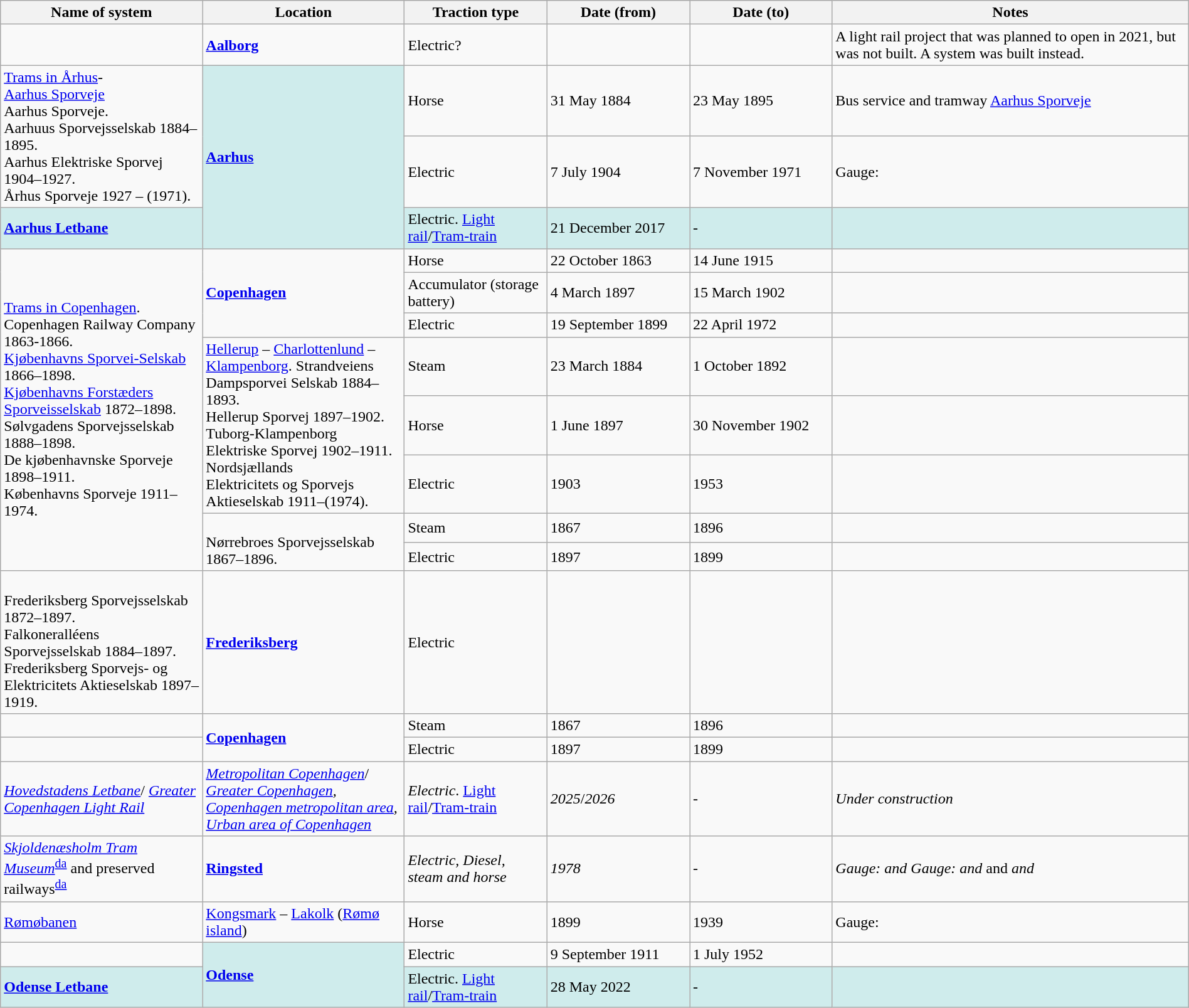<table class="wikitable sortable" width=100%>
<tr>
<th width=17%>Name of system</th>
<th width=17%>Location</th>
<th width=12%>Traction type</th>
<th width=12%>Date (from)</th>
<th width=12%>Date (to)</th>
<th class="unsortable" width=30%>Notes</th>
</tr>
<tr>
<td></td>
<td><strong><a href='#'>Aalborg</a></strong></td>
<td>Electric?</td>
<td></td>
<td></td>
<td>A light rail project that was planned to open in 2021, but was not built. A  system was built instead.</td>
</tr>
<tr>
<td rowspan="2"><a href='#'>Trams in Århus</a>-<br><a href='#'>Aarhus Sporveje</a><br>Aarhus Sporveje.<br>Aarhuus Sporvejsselskab 1884–1895.<br>Aarhus Elektriske Sporvej 1904–1927.<br>Århus Sporveje 1927 – (1971).</td>
<td rowspan="3" style="background:#CFECEC"><strong><a href='#'>Aarhus</a></strong></td>
<td>Horse</td>
<td>31 May 1884</td>
<td>23 May 1895</td>
<td>Bus service and tramway <a href='#'>Aarhus Sporveje</a><br></td>
</tr>
<tr>
<td>Electric</td>
<td>7 July 1904</td>
<td>7 November 1971</td>
<td>Gauge: </td>
</tr>
<tr style="background:#CFECEC">
<td rowspan=1><strong><a href='#'>Aarhus Letbane</a></strong></td>
<td>Electric. <a href='#'>Light rail</a>/<a href='#'>Tram-train</a></td>
<td>21 December 2017</td>
<td>-</td>
<td></td>
</tr>
<tr>
<td rowspan="8"><a href='#'>Trams in Copenhagen</a>. Copenhagen Railway Company 1863-1866.<br><a href='#'>Kjøbenhavns Sporvei-Selskab</a> 1866–1898.<br><a href='#'>Kjøbenhavns Forstæders Sporveisselskab</a> 1872–1898.<br>Sølvgadens Sporvejsselskab 1888–1898.<br>De kjøbenhavnske Sporveje 1898–1911.<br>Københavns Sporveje 1911–1974.</td>
<td rowspan="3"><strong><a href='#'>Copenhagen</a></strong></td>
<td>Horse</td>
<td>22 October 1863</td>
<td>14 June 1915</td>
<td></td>
</tr>
<tr>
<td>Accumulator (storage battery)</td>
<td>4 March 1897</td>
<td>15 March 1902</td>
<td></td>
</tr>
<tr>
<td>Electric</td>
<td>19 September 1899</td>
<td>22 April 1972</td>
<td></td>
</tr>
<tr>
<td rowspan="3"><a href='#'>Hellerup</a> – <a href='#'>Charlottenlund</a> – <a href='#'>Klampenborg</a>. Strandveiens Dampsporvei Selskab 1884–1893.<br>Hellerup Sporvej 1897–1902.<br>Tuborg-Klampenborg Elektriske Sporvej 1902–1911.<br>Nordsjællands<br>Elektricitets og Sporvejs Aktieselskab 1911–(1974).</td>
<td>Steam</td>
<td>23 March 1884</td>
<td>1 October 1892</td>
<td></td>
</tr>
<tr>
<td>Horse</td>
<td>1 June 1897</td>
<td>30 November 1902</td>
<td></td>
</tr>
<tr>
<td>Electric</td>
<td>1903</td>
<td>1953</td>
<td></td>
</tr>
<tr>
<td rowspan="2"><br>Nørrebroes Sporvejsselskab 1867–1896.</td>
<td>Steam</td>
<td>1867</td>
<td>1896</td>
<td></td>
</tr>
<tr>
<td>Electric</td>
<td>1897</td>
<td>1899</td>
<td></td>
</tr>
<tr>
<td><br>Frederiksberg Sporvejsselskab 1872–1897.<br>Falkoneralléens Sporvejsselskab 1884–1897.<br>Frederiksberg Sporvejs- og Elektricitets Aktieselskab 1897–1919.</td>
<td><strong><a href='#'>Frederiksberg</a></strong></td>
<td>Electric</td>
<td></td>
<td></td>
<td></td>
</tr>
<tr>
<td></td>
<td rowspan="2"><strong><a href='#'>Copenhagen</a></strong></td>
<td>Steam</td>
<td>1867</td>
<td>1896</td>
<td></td>
</tr>
<tr>
<td></td>
<td>Electric</td>
<td>1897</td>
<td>1899</td>
<td></td>
</tr>
<tr>
<td><em><a href='#'>Hovedstadens Letbane</a></em>/<em> <a href='#'>Greater Copenhagen Light Rail</a></em></td>
<td><em><a href='#'>Metropolitan Copenhagen</a></em>/ <em><a href='#'>Greater Copenhagen</a>, <a href='#'>Copenhagen metropolitan area</a>, <a href='#'>Urban area of Copenhagen</a></em></td>
<td><em>Electric</em>. <a href='#'>Light rail</a>/<a href='#'>Tram-train</a></td>
<td><em>2025</em>/<em>2026</em></td>
<td><em>-</em></td>
<td><em>Under construction</em></td>
</tr>
<tr>
<td><em><a href='#'>Skjoldenæsholm Tram Museum</a></em><sup><a href='#'>da</a></sup> and preserved railways<sup><a href='#'>da</a></sup> </td>
<td><strong><a href='#'>Ringsted</a></strong></td>
<td><em>Electric, Diesel, steam and horse</em></td>
<td><em>1978</em></td>
<td><em>-</em></td>
<td><em>Gauge:  and Gauge:  and </em> and <em> and </em> </td>
</tr>
<tr>
<td><a href='#'>Rømøbanen</a></td>
<td><a href='#'>Kongsmark</a> – <a href='#'>Lakolk</a> (<a href='#'>Rømø island</a>)</td>
<td>Horse</td>
<td>1899</td>
<td>1939</td>
<td>Gauge: </td>
</tr>
<tr>
<td></td>
<td rowspan="2" style="background:#CFECEC"><strong><a href='#'>Odense</a></strong></td>
<td>Electric</td>
<td>9 September 1911</td>
<td>1 July 1952</td>
<td></td>
</tr>
<tr style="background:#CFECEC">
<td rowspan="1"><strong><a href='#'>Odense Letbane</a></strong></td>
<td>Electric. <a href='#'>Light rail</a>/<a href='#'>Tram-train</a></td>
<td>28 May 2022</td>
<td>-</td>
<td></td>
</tr>
</table>
